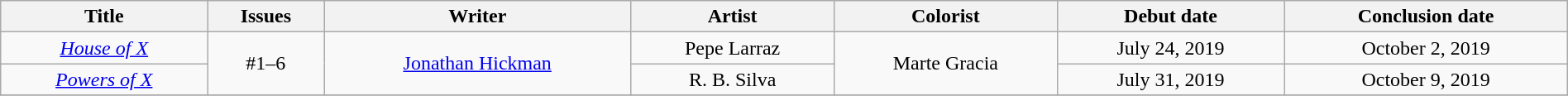<table class="wikitable" style="text-align:center; width:100%">
<tr>
<th scope="col">Title</th>
<th scope="col">Issues</th>
<th scope="col">Writer</th>
<th scope="col">Artist</th>
<th scope="col">Colorist</th>
<th scope="col">Debut date</th>
<th scope="col">Conclusion date</th>
</tr>
<tr>
<td><em><a href='#'>House of X</a></em></td>
<td rowspan="2">#1–6</td>
<td rowspan="2"><a href='#'>Jonathan Hickman</a></td>
<td>Pepe Larraz</td>
<td rowspan="2">Marte Gracia</td>
<td>July 24, 2019</td>
<td>October 2, 2019</td>
</tr>
<tr>
<td><em><a href='#'>Powers of X</a></em></td>
<td>R. B. Silva</td>
<td>July 31, 2019</td>
<td>October 9, 2019</td>
</tr>
<tr>
</tr>
</table>
